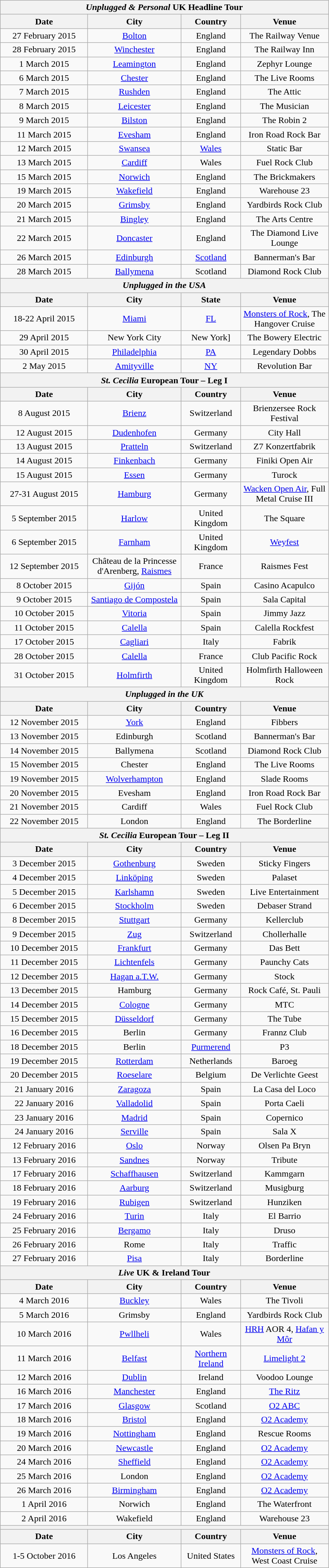<table class="wikitable" style="text-align:center;">
<tr>
<th colspan="6"><em>Unplugged & Personal</em> UK Headline Tour</th>
</tr>
<tr>
<th style="width:150px;">Date</th>
<th style="width:160px;">City</th>
<th style="width:100px;">Country</th>
<th style="width:150px;">Venue</th>
</tr>
<tr>
<td>27 February 2015</td>
<td><a href='#'>Bolton</a></td>
<td>England</td>
<td>The Railway Venue</td>
</tr>
<tr>
<td>28 February 2015</td>
<td><a href='#'>Winchester</a></td>
<td>England</td>
<td>The Railway Inn</td>
</tr>
<tr>
<td>1 March 2015</td>
<td><a href='#'>Leamington</a></td>
<td>England</td>
<td>Zephyr Lounge</td>
</tr>
<tr>
<td>6 March 2015</td>
<td><a href='#'>Chester</a></td>
<td>England</td>
<td>The Live Rooms</td>
</tr>
<tr>
<td>7 March 2015</td>
<td><a href='#'>Rushden</a></td>
<td>England</td>
<td>The Attic</td>
</tr>
<tr>
<td>8 March 2015</td>
<td><a href='#'>Leicester</a></td>
<td>England</td>
<td>The Musician</td>
</tr>
<tr>
<td>9 March 2015</td>
<td><a href='#'>Bilston</a></td>
<td>England</td>
<td>The Robin 2</td>
</tr>
<tr>
<td>11 March 2015</td>
<td><a href='#'>Evesham</a></td>
<td>England</td>
<td>Iron Road Rock Bar</td>
</tr>
<tr>
<td>12 March 2015</td>
<td><a href='#'>Swansea</a></td>
<td><a href='#'>Wales</a></td>
<td>Static Bar</td>
</tr>
<tr>
<td>13 March 2015</td>
<td><a href='#'>Cardiff</a></td>
<td>Wales</td>
<td>Fuel Rock Club</td>
</tr>
<tr>
<td>15 March 2015</td>
<td><a href='#'>Norwich</a></td>
<td>England</td>
<td>The Brickmakers</td>
</tr>
<tr>
<td>19 March 2015</td>
<td><a href='#'>Wakefield</a></td>
<td>England</td>
<td>Warehouse 23</td>
</tr>
<tr>
<td>20 March 2015</td>
<td><a href='#'>Grimsby</a></td>
<td>England</td>
<td>Yardbirds Rock Club</td>
</tr>
<tr>
<td>21 March 2015</td>
<td><a href='#'>Bingley</a></td>
<td>England</td>
<td>The Arts Centre</td>
</tr>
<tr>
<td>22 March 2015</td>
<td><a href='#'>Doncaster</a></td>
<td>England</td>
<td>The Diamond Live Lounge</td>
</tr>
<tr>
<td>26 March 2015</td>
<td><a href='#'>Edinburgh</a></td>
<td><a href='#'>Scotland</a></td>
<td>Bannerman's Bar</td>
</tr>
<tr>
<td>28 March 2015</td>
<td><a href='#'>Ballymena</a></td>
<td>Scotland</td>
<td>Diamond Rock Club</td>
</tr>
<tr>
<th colspan="6"><em>Unplugged in the USA</em></th>
</tr>
<tr>
<th style="width:150px;">Date</th>
<th style="width:160px;">City</th>
<th style="width:100px;">State</th>
<th style="width:150px;">Venue</th>
</tr>
<tr>
<td>18-22 April 2015</td>
<td><a href='#'>Miami</a></td>
<td><a href='#'>FL</a></td>
<td><a href='#'>Monsters of Rock</a>, The Hangover Cruise</td>
</tr>
<tr>
<td>29 April 2015</td>
<td>New York City</td>
<td>New York]</td>
<td>The Bowery Electric</td>
</tr>
<tr>
<td>30 April 2015</td>
<td><a href='#'>Philadelphia</a></td>
<td><a href='#'>PA</a></td>
<td>Legendary Dobbs</td>
</tr>
<tr>
<td>2 May 2015</td>
<td><a href='#'>Amityville</a></td>
<td><a href='#'>NY</a></td>
<td>Revolution Bar</td>
</tr>
<tr>
<th colspan="6"><em>St. Cecilia</em> European Tour – Leg I</th>
</tr>
<tr>
<th style="width:150px;">Date</th>
<th style="width:160px;">City</th>
<th style="width:100px;">Country</th>
<th style="width:150px;">Venue</th>
</tr>
<tr>
<td>8 August 2015</td>
<td><a href='#'>Brienz</a></td>
<td>Switzerland</td>
<td>Brienzersee Rock Festival</td>
</tr>
<tr>
<td>12 August 2015</td>
<td><a href='#'>Dudenhofen</a></td>
<td>Germany</td>
<td>City Hall</td>
</tr>
<tr>
<td>13 August 2015</td>
<td><a href='#'>Pratteln</a></td>
<td>Switzerland</td>
<td>Z7 Konzertfabrik</td>
</tr>
<tr>
<td>14 August 2015</td>
<td><a href='#'>Finkenbach</a></td>
<td>Germany</td>
<td>Finiki Open Air</td>
</tr>
<tr>
<td>15 August 2015</td>
<td><a href='#'>Essen</a></td>
<td>Germany</td>
<td>Turock</td>
</tr>
<tr>
<td>27-31 August 2015</td>
<td><a href='#'>Hamburg</a></td>
<td>Germany</td>
<td><a href='#'>Wacken Open Air</a>, Full Metal Cruise III</td>
</tr>
<tr>
<td>5 September 2015</td>
<td><a href='#'>Harlow</a></td>
<td>United Kingdom</td>
<td>The Square</td>
</tr>
<tr>
<td>6 September 2015</td>
<td><a href='#'>Farnham</a></td>
<td>United Kingdom</td>
<td><a href='#'>Weyfest</a></td>
</tr>
<tr>
<td>12 September 2015</td>
<td>Château de la Princesse d'Arenberg, <a href='#'>Raismes</a></td>
<td>France</td>
<td>Raismes Fest</td>
</tr>
<tr>
<td>8 October 2015</td>
<td><a href='#'>Gijón</a></td>
<td>Spain</td>
<td>Casino Acapulco</td>
</tr>
<tr>
<td>9 October 2015</td>
<td><a href='#'>Santiago de Compostela</a></td>
<td>Spain</td>
<td>Sala Capital</td>
</tr>
<tr>
<td>10 October 2015</td>
<td><a href='#'>Vitoria</a></td>
<td>Spain</td>
<td>Jimmy Jazz</td>
</tr>
<tr>
<td>11 October 2015</td>
<td><a href='#'>Calella</a></td>
<td>Spain</td>
<td>Calella Rockfest</td>
</tr>
<tr>
<td>17 October 2015</td>
<td><a href='#'>Cagliari</a></td>
<td>Italy</td>
<td>Fabrik</td>
</tr>
<tr>
<td>28 October 2015</td>
<td><a href='#'>Calella</a></td>
<td>France</td>
<td>Club Pacific Rock</td>
</tr>
<tr>
<td>31 October 2015</td>
<td><a href='#'>Holmfirth</a></td>
<td>United Kingdom</td>
<td>Holmfirth Halloween Rock</td>
</tr>
<tr>
<th colspan="6"><em>Unplugged in the UK</em></th>
</tr>
<tr>
<th style="width:150px;">Date</th>
<th style="width:160px;">City</th>
<th style="width:100px;">Country</th>
<th style="width:150px;">Venue</th>
</tr>
<tr>
<td>12 November 2015</td>
<td><a href='#'>York</a></td>
<td>England</td>
<td>Fibbers</td>
</tr>
<tr>
<td>13 November 2015</td>
<td>Edinburgh</td>
<td>Scotland</td>
<td>Bannerman's Bar</td>
</tr>
<tr>
<td>14 November 2015</td>
<td>Ballymena</td>
<td>Scotland</td>
<td>Diamond Rock Club</td>
</tr>
<tr>
<td>15 November 2015</td>
<td>Chester</td>
<td>England</td>
<td>The Live Rooms</td>
</tr>
<tr>
<td>19 November 2015</td>
<td><a href='#'>Wolverhampton</a></td>
<td>England</td>
<td>Slade Rooms</td>
</tr>
<tr>
<td>20 November 2015</td>
<td>Evesham</td>
<td>England</td>
<td>Iron Road Rock Bar</td>
</tr>
<tr>
<td>21 November 2015</td>
<td>Cardiff</td>
<td>Wales</td>
<td>Fuel Rock Club</td>
</tr>
<tr>
<td>22 November 2015</td>
<td>London</td>
<td>England</td>
<td>The Borderline</td>
</tr>
<tr>
<th colspan="6"><em>St. Cecilia</em> European Tour – Leg II</th>
</tr>
<tr>
<th style="width:150px;">Date</th>
<th style="width:160px;">City</th>
<th style="width:100px;">Country</th>
<th style="width:150px;">Venue</th>
</tr>
<tr>
<td>3 December 2015</td>
<td><a href='#'>Gothenburg</a></td>
<td>Sweden</td>
<td>Sticky Fingers</td>
</tr>
<tr>
<td>4 December 2015</td>
<td><a href='#'>Linköping</a></td>
<td>Sweden</td>
<td>Palaset</td>
</tr>
<tr>
<td>5 December 2015</td>
<td><a href='#'>Karlshamn</a></td>
<td>Sweden</td>
<td>Live Entertainment</td>
</tr>
<tr>
<td>6 December 2015</td>
<td><a href='#'>Stockholm</a></td>
<td>Sweden</td>
<td>Debaser Strand</td>
</tr>
<tr>
<td>8 December 2015</td>
<td><a href='#'>Stuttgart</a></td>
<td>Germany</td>
<td>Kellerclub</td>
</tr>
<tr>
<td>9 December 2015</td>
<td><a href='#'>Zug</a></td>
<td>Switzerland</td>
<td>Chollerhalle</td>
</tr>
<tr>
<td>10 December 2015</td>
<td><a href='#'>Frankfurt</a></td>
<td>Germany</td>
<td>Das Bett</td>
</tr>
<tr>
<td>11 December 2015</td>
<td><a href='#'>Lichtenfels</a></td>
<td>Germany</td>
<td>Paunchy Cats</td>
</tr>
<tr>
<td>12 December 2015</td>
<td><a href='#'>Hagan a.T.W.</a></td>
<td>Germany</td>
<td>Stock</td>
</tr>
<tr>
<td>13 December 2015</td>
<td>Hamburg</td>
<td>Germany</td>
<td>Rock Café, St. Pauli</td>
</tr>
<tr>
<td>14 December 2015</td>
<td><a href='#'>Cologne</a></td>
<td>Germany</td>
<td>MTC</td>
</tr>
<tr>
<td>15 December 2015</td>
<td><a href='#'>Düsseldorf</a></td>
<td>Germany</td>
<td>The Tube</td>
</tr>
<tr>
<td>16 December 2015</td>
<td>Berlin</td>
<td>Germany</td>
<td>Frannz Club</td>
</tr>
<tr>
<td>18 December 2015</td>
<td>Berlin</td>
<td><a href='#'>Purmerend</a></td>
<td>P3</td>
</tr>
<tr>
<td>19 December 2015</td>
<td><a href='#'>Rotterdam</a></td>
<td>Netherlands</td>
<td>Baroeg</td>
</tr>
<tr>
<td>20 December 2015</td>
<td><a href='#'>Roeselare</a></td>
<td>Belgium</td>
<td>De Verlichte Geest</td>
</tr>
<tr>
<td>21 January 2016</td>
<td><a href='#'>Zaragoza</a></td>
<td>Spain</td>
<td>La Casa del Loco</td>
</tr>
<tr>
<td>22 January 2016</td>
<td><a href='#'>Valladolid</a></td>
<td>Spain</td>
<td>Porta Caeli</td>
</tr>
<tr>
<td>23 January 2016</td>
<td><a href='#'>Madrid</a></td>
<td>Spain</td>
<td>Copernico</td>
</tr>
<tr>
<td>24 January 2016</td>
<td><a href='#'>Serville</a></td>
<td>Spain</td>
<td>Sala X</td>
</tr>
<tr>
<td>12 February 2016</td>
<td><a href='#'>Oslo</a></td>
<td>Norway</td>
<td>Olsen Pa Bryn</td>
</tr>
<tr>
<td>13 February 2016</td>
<td><a href='#'>Sandnes</a></td>
<td>Norway</td>
<td>Tribute</td>
</tr>
<tr>
<td>17 February 2016</td>
<td><a href='#'>Schaffhausen</a></td>
<td>Switzerland</td>
<td>Kammgarn</td>
</tr>
<tr>
<td>18 February 2016</td>
<td><a href='#'>Aarburg</a></td>
<td>Switzerland</td>
<td>Musigburg</td>
</tr>
<tr>
<td>19 February 2016</td>
<td><a href='#'>Rubigen</a></td>
<td>Switzerland</td>
<td>Hunziken</td>
</tr>
<tr>
<td>24 February 2016</td>
<td><a href='#'>Turin</a></td>
<td>Italy</td>
<td>El Barrio</td>
</tr>
<tr>
<td>25 February 2016</td>
<td><a href='#'>Bergamo</a></td>
<td>Italy</td>
<td>Druso</td>
</tr>
<tr>
<td>26 February 2016</td>
<td>Rome</td>
<td>Italy</td>
<td>Traffic</td>
</tr>
<tr>
<td>27 February 2016</td>
<td><a href='#'>Pisa</a></td>
<td>Italy</td>
<td>Borderline</td>
</tr>
<tr>
<th colspan="6"><em>Live</em> UK & Ireland Tour</th>
</tr>
<tr>
<th style="width:150px;">Date</th>
<th style="width:160px;">City</th>
<th style="width:100px;">Country</th>
<th style="width:150px;">Venue</th>
</tr>
<tr>
<td>4 March 2016</td>
<td><a href='#'>Buckley</a></td>
<td>Wales</td>
<td>The Tivoli</td>
</tr>
<tr>
<td>5 March 2016</td>
<td>Grimsby</td>
<td>England</td>
<td>Yardbirds Rock Club</td>
</tr>
<tr>
<td>10 March 2016</td>
<td><a href='#'>Pwllheli</a></td>
<td>Wales</td>
<td><a href='#'>HRH</a> AOR 4, <a href='#'>Hafan y Môr</a></td>
</tr>
<tr>
<td>11 March 2016</td>
<td><a href='#'>Belfast</a></td>
<td><a href='#'>Northern Ireland</a></td>
<td><a href='#'>Limelight 2</a></td>
</tr>
<tr>
<td>12 March 2016</td>
<td><a href='#'>Dublin</a></td>
<td>Ireland</td>
<td>Voodoo Lounge</td>
</tr>
<tr>
<td>16 March 2016</td>
<td><a href='#'>Manchester</a></td>
<td>England</td>
<td><a href='#'>The Ritz</a></td>
</tr>
<tr>
<td>17 March 2016</td>
<td><a href='#'>Glasgow</a></td>
<td>Scotland</td>
<td><a href='#'>O2 ABC</a></td>
</tr>
<tr>
<td>18 March 2016</td>
<td><a href='#'>Bristol</a></td>
<td>England</td>
<td><a href='#'>O2 Academy</a></td>
</tr>
<tr>
<td>19 March 2016</td>
<td><a href='#'>Nottingham</a></td>
<td>England</td>
<td>Rescue Rooms</td>
</tr>
<tr>
<td>20 March 2016</td>
<td><a href='#'>Newcastle</a></td>
<td>England</td>
<td><a href='#'>O2 Academy</a></td>
</tr>
<tr>
<td>24 March 2016</td>
<td><a href='#'>Sheffield</a></td>
<td>England</td>
<td><a href='#'>O2 Academy</a></td>
</tr>
<tr>
<td>25 March 2016</td>
<td>London</td>
<td>England</td>
<td><a href='#'>O2 Academy</a></td>
</tr>
<tr>
<td>26 March 2016</td>
<td><a href='#'>Birmingham</a></td>
<td>England</td>
<td><a href='#'>O2 Academy</a></td>
</tr>
<tr>
<td>1 April 2016</td>
<td>Norwich</td>
<td>England</td>
<td>The Waterfront</td>
</tr>
<tr>
<td>2 April 2016</td>
<td>Wakefield</td>
<td>England</td>
<td>Warehouse 23</td>
</tr>
<tr>
<th colspan="6"></th>
</tr>
<tr>
<th style="width:150px;">Date</th>
<th style="width:160px;">City</th>
<th style="width:100px;">Country</th>
<th style="width:150px;">Venue</th>
</tr>
<tr>
<td>1-5 October 2016</td>
<td>Los Angeles</td>
<td>United States</td>
<td><a href='#'>Monsters of Rock</a>, West Coast Cruise</td>
</tr>
</table>
